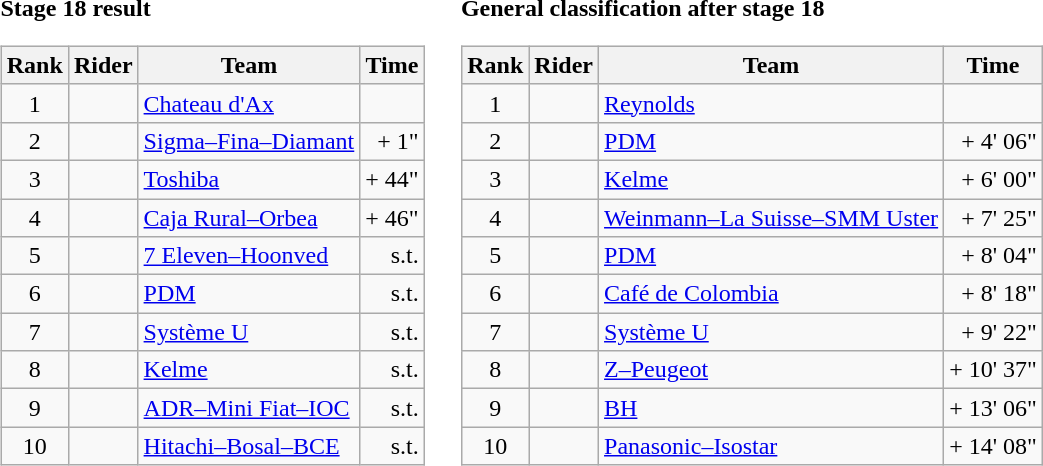<table>
<tr>
<td><strong>Stage 18 result</strong><br><table class="wikitable">
<tr>
<th scope="col">Rank</th>
<th scope="col">Rider</th>
<th scope="col">Team</th>
<th scope="col">Time</th>
</tr>
<tr>
<td style="text-align:center;">1</td>
<td></td>
<td><a href='#'>Chateau d'Ax</a></td>
<td style="text-align:right;"></td>
</tr>
<tr>
<td style="text-align:center;">2</td>
<td></td>
<td><a href='#'>Sigma–Fina–Diamant</a></td>
<td style="text-align:right;">+ 1"</td>
</tr>
<tr>
<td style="text-align:center;">3</td>
<td></td>
<td><a href='#'>Toshiba</a></td>
<td style="text-align:right;">+ 44"</td>
</tr>
<tr>
<td style="text-align:center;">4</td>
<td></td>
<td><a href='#'>Caja Rural–Orbea</a></td>
<td style="text-align:right;">+ 46"</td>
</tr>
<tr>
<td style="text-align:center;">5</td>
<td></td>
<td><a href='#'>7 Eleven–Hoonved</a></td>
<td style="text-align:right;">s.t.</td>
</tr>
<tr>
<td style="text-align:center;">6</td>
<td></td>
<td><a href='#'>PDM</a></td>
<td style="text-align:right;">s.t.</td>
</tr>
<tr>
<td style="text-align:center;">7</td>
<td></td>
<td><a href='#'>Système U</a></td>
<td style="text-align:right;">s.t.</td>
</tr>
<tr>
<td style="text-align:center;">8</td>
<td></td>
<td><a href='#'>Kelme</a></td>
<td style="text-align:right;">s.t.</td>
</tr>
<tr>
<td style="text-align:center;">9</td>
<td></td>
<td><a href='#'>ADR–Mini Fiat–IOC</a></td>
<td style="text-align:right;">s.t.</td>
</tr>
<tr>
<td style="text-align:center;">10</td>
<td></td>
<td><a href='#'>Hitachi–Bosal–BCE</a></td>
<td style="text-align:right;">s.t.</td>
</tr>
</table>
</td>
<td></td>
<td><strong>General classification after stage 18</strong><br><table class="wikitable">
<tr>
<th scope="col">Rank</th>
<th scope="col">Rider</th>
<th scope="col">Team</th>
<th scope="col">Time</th>
</tr>
<tr>
<td style="text-align:center;">1</td>
<td> </td>
<td><a href='#'>Reynolds</a></td>
<td style="text-align:right;"></td>
</tr>
<tr>
<td style="text-align:center;">2</td>
<td></td>
<td><a href='#'>PDM</a></td>
<td style="text-align:right;">+ 4' 06"</td>
</tr>
<tr>
<td style="text-align:center;">3</td>
<td></td>
<td><a href='#'>Kelme</a></td>
<td style="text-align:right;">+ 6' 00"</td>
</tr>
<tr>
<td style="text-align:center;">4</td>
<td></td>
<td><a href='#'>Weinmann–La Suisse–SMM Uster</a></td>
<td style="text-align:right;">+ 7' 25"</td>
</tr>
<tr>
<td style="text-align:center;">5</td>
<td></td>
<td><a href='#'>PDM</a></td>
<td style="text-align:right;">+ 8' 04"</td>
</tr>
<tr>
<td style="text-align:center;">6</td>
<td></td>
<td><a href='#'>Café de Colombia</a></td>
<td style="text-align:right;">+ 8' 18"</td>
</tr>
<tr>
<td style="text-align:center;">7</td>
<td></td>
<td><a href='#'>Système U</a></td>
<td style="text-align:right;">+ 9' 22"</td>
</tr>
<tr>
<td style="text-align:center;">8</td>
<td></td>
<td><a href='#'>Z–Peugeot</a></td>
<td style="text-align:right;">+ 10' 37"</td>
</tr>
<tr>
<td style="text-align:center;">9</td>
<td></td>
<td><a href='#'>BH</a></td>
<td style="text-align:right;">+ 13' 06"</td>
</tr>
<tr>
<td style="text-align:center;">10</td>
<td></td>
<td><a href='#'>Panasonic–Isostar</a></td>
<td style="text-align:right;">+ 14' 08"</td>
</tr>
</table>
</td>
</tr>
</table>
